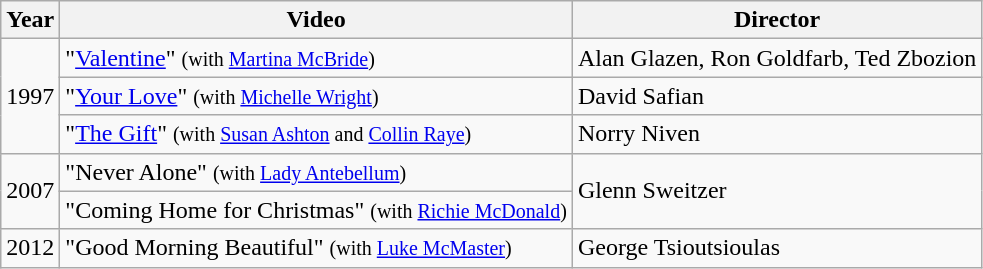<table class="wikitable">
<tr>
<th>Year</th>
<th>Video</th>
<th>Director</th>
</tr>
<tr>
<td rowspan="3">1997</td>
<td>"<a href='#'>Valentine</a>" <small>(with <a href='#'>Martina McBride</a>)</small></td>
<td>Alan Glazen, Ron Goldfarb, Ted Zbozion</td>
</tr>
<tr>
<td>"<a href='#'>Your Love</a>" <small>(with <a href='#'>Michelle Wright</a>)</small></td>
<td>David Safian</td>
</tr>
<tr>
<td>"<a href='#'>The Gift</a>" <small>(with <a href='#'>Susan Ashton</a> and <a href='#'>Collin Raye</a>)</small></td>
<td>Norry Niven</td>
</tr>
<tr>
<td rowspan="2">2007</td>
<td>"Never Alone" <small>(with <a href='#'>Lady Antebellum</a>)</small></td>
<td rowspan="2">Glenn Sweitzer</td>
</tr>
<tr>
<td>"Coming Home for Christmas" <small>(with <a href='#'>Richie McDonald</a>)</small></td>
</tr>
<tr>
<td>2012</td>
<td>"Good Morning Beautiful" <small> (with <a href='#'>Luke McMaster</a>)</small></td>
<td>George Tsioutsioulas</td>
</tr>
</table>
